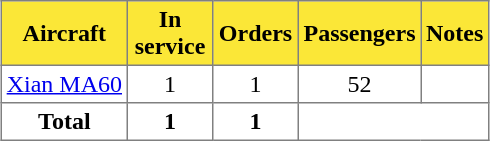<table class="toccolours" border="1" cellpadding="3" style="margin:1em auto; border-collapse:collapse">
<tr bgcolor=#FBE737>
<th rowspan="1">Aircraft</th>
<th rowspan="1" style="width:50px;">In service</th>
<th rowspan="1" style="width:50px;">Orders</th>
<th colspan="1">Passengers</th>
<th rowspan="1">Notes</th>
</tr>
<tr>
<td><a href='#'>Xian MA60</a></td>
<td align=center>1</td>
<td align=center>1</td>
<td align=center>52</td>
<td></td>
</tr>
<tr>
<th>Total</th>
<th>1</th>
<th>1</th>
<th colspan="3"></th>
</tr>
</table>
